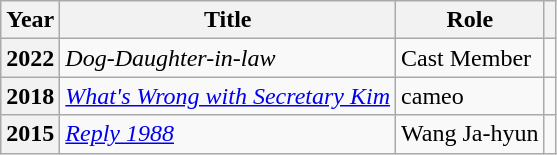<table class="wikitable  plainrowheaders">
<tr>
<th scope="col">Year</th>
<th scope="col">Title</th>
<th scope="col">Role</th>
<th scope="col" class="unsortable"></th>
</tr>
<tr>
<th scope="row">2022</th>
<td><em>Dog-Daughter-in-law</em></td>
<td>Cast Member</td>
<td></td>
</tr>
<tr>
<th>2018</th>
<td><em><a href='#'>What's Wrong with Secretary Kim</a></em></td>
<td>cameo</td>
<td></td>
</tr>
<tr>
<th>2015</th>
<td><em><a href='#'>Reply 1988</a></em></td>
<td>Wang Ja-hyun</td>
<td></td>
</tr>
</table>
